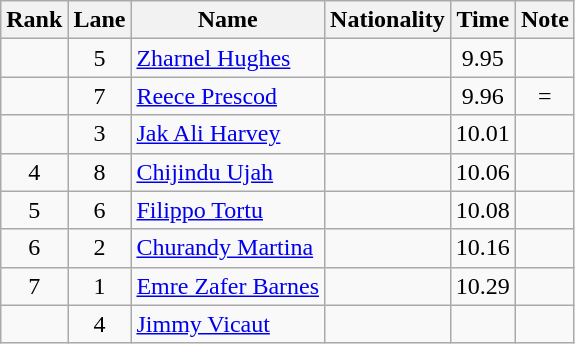<table class="wikitable sortable" style="text-align:center">
<tr>
<th>Rank</th>
<th>Lane</th>
<th>Name</th>
<th>Nationality</th>
<th>Time</th>
<th>Note</th>
</tr>
<tr>
<td></td>
<td>5</td>
<td align=left><a href='#'>Zharnel Hughes</a></td>
<td align=left></td>
<td>9.95</td>
<td><strong></strong></td>
</tr>
<tr>
<td></td>
<td>7</td>
<td align=left><a href='#'>Reece Prescod</a></td>
<td align=left></td>
<td>9.96</td>
<td>=</td>
</tr>
<tr>
<td></td>
<td>3</td>
<td align=left><a href='#'>Jak Ali Harvey</a></td>
<td align=left></td>
<td>10.01</td>
<td></td>
</tr>
<tr>
<td>4</td>
<td>8</td>
<td align=left><a href='#'>Chijindu Ujah</a></td>
<td align=left></td>
<td>10.06</td>
<td></td>
</tr>
<tr>
<td>5</td>
<td>6</td>
<td align=left><a href='#'>Filippo Tortu</a></td>
<td align=left></td>
<td>10.08</td>
<td></td>
</tr>
<tr>
<td>6</td>
<td>2</td>
<td align=left><a href='#'>Churandy Martina</a></td>
<td align=left></td>
<td>10.16</td>
<td></td>
</tr>
<tr>
<td>7</td>
<td>1</td>
<td align=left><a href='#'>Emre Zafer Barnes</a></td>
<td align=left></td>
<td>10.29</td>
<td></td>
</tr>
<tr>
<td></td>
<td>4</td>
<td align=left><a href='#'>Jimmy Vicaut</a></td>
<td align=left></td>
<td></td>
<td></td>
</tr>
</table>
